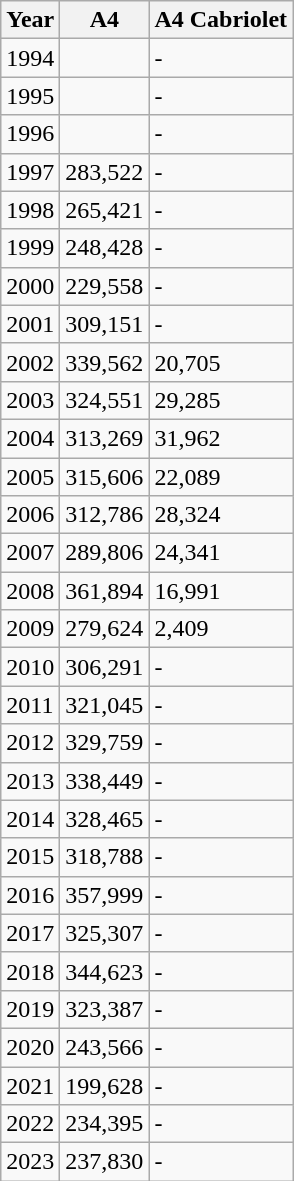<table class="wikitable sticky-header">
<tr>
<th>Year</th>
<th>A4</th>
<th>A4 Cabriolet</th>
</tr>
<tr>
<td>1994</td>
<td></td>
<td>-</td>
</tr>
<tr>
<td>1995</td>
<td></td>
<td>-</td>
</tr>
<tr>
<td>1996</td>
<td></td>
<td>-</td>
</tr>
<tr>
<td>1997</td>
<td>283,522</td>
<td>-</td>
</tr>
<tr>
<td>1998</td>
<td>265,421</td>
<td>-</td>
</tr>
<tr>
<td>1999</td>
<td>248,428</td>
<td>-</td>
</tr>
<tr>
<td>2000</td>
<td>229,558</td>
<td>-</td>
</tr>
<tr>
<td>2001</td>
<td>309,151</td>
<td>-</td>
</tr>
<tr>
<td>2002</td>
<td>339,562</td>
<td>20,705</td>
</tr>
<tr>
<td>2003</td>
<td>324,551</td>
<td>29,285</td>
</tr>
<tr>
<td>2004</td>
<td>313,269</td>
<td>31,962</td>
</tr>
<tr>
<td>2005</td>
<td>315,606</td>
<td>22,089</td>
</tr>
<tr>
<td>2006</td>
<td>312,786</td>
<td>28,324</td>
</tr>
<tr>
<td>2007</td>
<td>289,806</td>
<td>24,341</td>
</tr>
<tr>
<td>2008</td>
<td>361,894</td>
<td>16,991</td>
</tr>
<tr>
<td>2009</td>
<td>279,624</td>
<td>2,409</td>
</tr>
<tr>
<td>2010</td>
<td>306,291</td>
<td>-</td>
</tr>
<tr>
<td>2011</td>
<td>321,045</td>
<td>-</td>
</tr>
<tr>
<td>2012</td>
<td>329,759</td>
<td>-</td>
</tr>
<tr>
<td>2013</td>
<td>338,449</td>
<td>-</td>
</tr>
<tr>
<td>2014</td>
<td>328,465</td>
<td>-</td>
</tr>
<tr>
<td>2015</td>
<td>318,788</td>
<td>-</td>
</tr>
<tr>
<td>2016</td>
<td>357,999</td>
<td>-</td>
</tr>
<tr>
<td>2017</td>
<td>325,307</td>
<td>-</td>
</tr>
<tr>
<td>2018</td>
<td>344,623</td>
<td>-</td>
</tr>
<tr>
<td>2019</td>
<td>323,387</td>
<td>-</td>
</tr>
<tr>
<td>2020</td>
<td>243,566</td>
<td>-</td>
</tr>
<tr>
<td>2021</td>
<td>199,628</td>
<td>-</td>
</tr>
<tr>
<td>2022</td>
<td>234,395</td>
<td>-</td>
</tr>
<tr>
<td>2023</td>
<td>237,830</td>
<td>-</td>
</tr>
</table>
